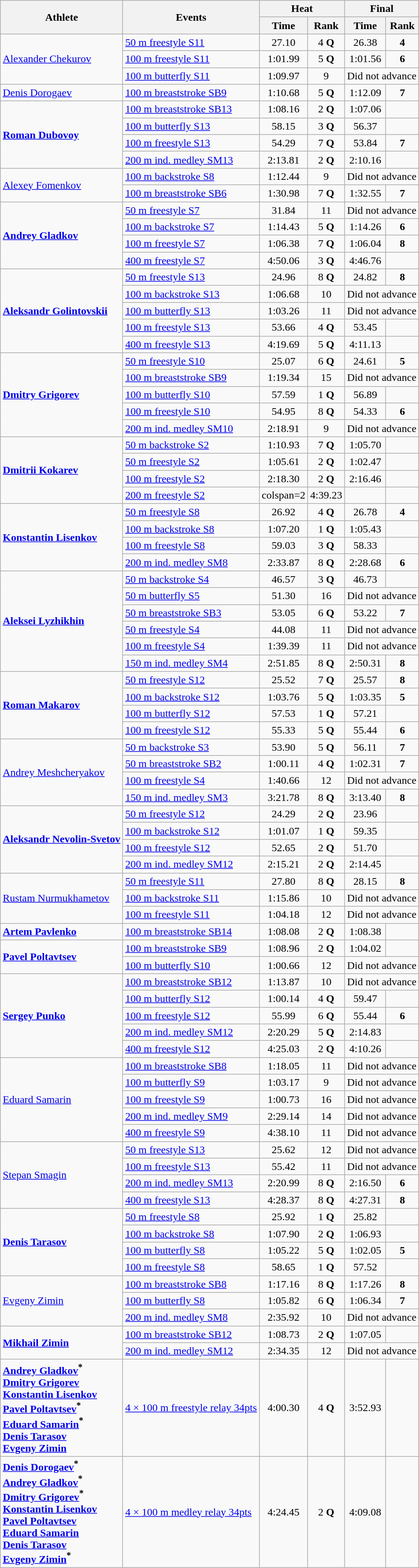<table class=wikitable>
<tr>
<th rowspan="2">Athlete</th>
<th rowspan="2">Events</th>
<th colspan="2">Heat</th>
<th colspan="2">Final</th>
</tr>
<tr>
<th>Time</th>
<th>Rank</th>
<th>Time</th>
<th>Rank</th>
</tr>
<tr>
<td rowspan=3><a href='#'>Alexander Chekurov</a></td>
<td><a href='#'>50 m freestyle S11</a></td>
<td align="center">27.10</td>
<td align="center">4 <strong>Q</strong></td>
<td align="center">26.38</td>
<td align="center"><strong>4</strong></td>
</tr>
<tr>
<td><a href='#'>100 m freestyle S11</a></td>
<td align="center">1:01.99</td>
<td align="center">5 <strong>Q</strong></td>
<td align="center">1:01.56</td>
<td align="center"><strong>6</strong></td>
</tr>
<tr>
<td><a href='#'>100 m butterfly S11</a></td>
<td align="center">1:09.97</td>
<td align="center">9</td>
<td align="center" colspan=2>Did not advance</td>
</tr>
<tr>
<td><a href='#'>Denis Dorogaev</a></td>
<td><a href='#'>100 m breaststroke SB9</a></td>
<td align="center">1:10.68</td>
<td align="center">5 <strong>Q</strong></td>
<td align="center">1:12.09</td>
<td align="center"><strong>7</strong></td>
</tr>
<tr>
<td rowspan=4><strong><a href='#'>Roman Dubovoy</a></strong></td>
<td><a href='#'>100 m breaststroke SB13</a></td>
<td align="center">1:08.16</td>
<td align="center">2 <strong>Q</strong></td>
<td align="center">1:07.06</td>
<td align="center"></td>
</tr>
<tr>
<td><a href='#'>100 m butterfly S13</a></td>
<td align="center">58.15</td>
<td align="center">3 <strong>Q</strong></td>
<td align="center">56.37</td>
<td align="center"></td>
</tr>
<tr>
<td><a href='#'>100 m freestyle S13</a></td>
<td align="center">54.29</td>
<td align="center">7 <strong>Q</strong></td>
<td align="center">53.84</td>
<td align="center"><strong>7</strong></td>
</tr>
<tr>
<td><a href='#'>200 m ind. medley SM13</a></td>
<td align="center">2:13.81</td>
<td align="center">2 <strong>Q</strong></td>
<td align="center">2:10.16</td>
<td align="center"></td>
</tr>
<tr>
<td rowspan=2><a href='#'>Alexey Fomenkov</a></td>
<td><a href='#'>100 m backstroke S8</a></td>
<td align="center">1:12.44</td>
<td align="center">9</td>
<td align="center" colspan=2>Did not advance</td>
</tr>
<tr>
<td><a href='#'>100 m breaststroke SB6</a></td>
<td align="center">1:30.98</td>
<td align="center">7 <strong>Q</strong></td>
<td align="center">1:32.55</td>
<td align="center"><strong>7</strong></td>
</tr>
<tr>
<td rowspan=4><strong><a href='#'>Andrey Gladkov</a></strong></td>
<td><a href='#'>50 m freestyle S7</a></td>
<td align="center">31.84</td>
<td align="center">11</td>
<td align="center" colspan=2>Did not advance</td>
</tr>
<tr>
<td><a href='#'>100 m backstroke S7</a></td>
<td align="center">1:14.43</td>
<td align="center">5 <strong>Q</strong></td>
<td align="center">1:14.26</td>
<td align="center"><strong>6</strong></td>
</tr>
<tr>
<td><a href='#'>100 m freestyle S7</a></td>
<td align="center">1:06.38</td>
<td align="center">7 <strong>Q</strong></td>
<td align="center">1:06.04</td>
<td align="center"><strong>8</strong></td>
</tr>
<tr>
<td><a href='#'>400 m freestyle S7</a></td>
<td align="center">4:50.06</td>
<td align="center">3 <strong>Q</strong></td>
<td align="center">4:46.76</td>
<td align="center"></td>
</tr>
<tr>
<td rowspan=5><strong><a href='#'>Aleksandr Golintovskii</a></strong></td>
<td><a href='#'>50 m freestyle S13</a></td>
<td align="center">24.96</td>
<td align="center">8 <strong>Q</strong></td>
<td align="center">24.82</td>
<td align="center"><strong>8</strong></td>
</tr>
<tr>
<td><a href='#'>100 m backstroke S13</a></td>
<td align="center">1:06.68</td>
<td align="center">10</td>
<td align="center" colspan=2>Did not advance</td>
</tr>
<tr>
<td><a href='#'>100 m butterfly S13</a></td>
<td align="center">1:03.26</td>
<td align="center">11</td>
<td align="center" colspan=2>Did not advance</td>
</tr>
<tr>
<td><a href='#'>100 m freestyle S13</a></td>
<td align="center">53.66</td>
<td align="center">4 <strong>Q</strong></td>
<td align="center">53.45</td>
<td align="center"></td>
</tr>
<tr>
<td><a href='#'>400 m freestyle S13</a></td>
<td align="center">4:19.69</td>
<td align="center">5 <strong>Q</strong></td>
<td align="center">4:11.13</td>
<td align="center"></td>
</tr>
<tr>
<td rowspan=5><strong><a href='#'>Dmitry Grigorev</a></strong></td>
<td><a href='#'>50 m freestyle S10</a></td>
<td align="center">25.07</td>
<td align="center">6 <strong>Q</strong></td>
<td align="center">24.61 <strong></strong></td>
<td align="center"><strong>5</strong></td>
</tr>
<tr>
<td><a href='#'>100 m breaststroke SB9</a></td>
<td align="center">1:19.34</td>
<td align="center">15</td>
<td align="center" colspan=2>Did not advance</td>
</tr>
<tr>
<td><a href='#'>100 m butterfly S10</a></td>
<td align="center">57.59 <strong></strong></td>
<td align="center">1 <strong>Q</strong></td>
<td align="center">56.89 <strong></strong></td>
<td align="center"></td>
</tr>
<tr>
<td><a href='#'>100 m freestyle S10</a></td>
<td align="center">54.95</td>
<td align="center">8 <strong>Q</strong></td>
<td align="center">54.33 <strong></strong></td>
<td align="center"><strong>6</strong></td>
</tr>
<tr>
<td><a href='#'>200 m ind. medley SM10</a></td>
<td align="center">2:18.91</td>
<td align="center">9</td>
<td align="center" colspan=2>Did not advance</td>
</tr>
<tr>
<td rowspan=4><strong><a href='#'>Dmitrii Kokarev</a></strong></td>
<td><a href='#'>50 m backstroke S2</a></td>
<td align="center">1:10.93</td>
<td align="center">7 <strong>Q</strong></td>
<td align="center">1:05.70</td>
<td align="center"></td>
</tr>
<tr>
<td><a href='#'>50 m freestyle S2</a></td>
<td align="center">1:05.61</td>
<td align="center">2 <strong>Q</strong></td>
<td align="center">1:02.47</td>
<td align="center"></td>
</tr>
<tr>
<td><a href='#'>100 m freestyle S2</a></td>
<td align="center">2:18.30</td>
<td align="center">2 <strong>Q</strong></td>
<td align="center">2:16.46</td>
<td align="center"></td>
</tr>
<tr>
<td><a href='#'>200 m freestyle S2</a></td>
<td>colspan=2 </td>
<td align="center">4:39.23</td>
<td align="center"></td>
</tr>
<tr>
<td rowspan=4><strong><a href='#'>Konstantin Lisenkov</a></strong></td>
<td><a href='#'>50 m freestyle S8</a></td>
<td align="center">26.92</td>
<td align="center">4 <strong>Q</strong></td>
<td align="center">26.78</td>
<td align="center"><strong>4</strong></td>
</tr>
<tr>
<td><a href='#'>100 m backstroke S8</a></td>
<td align="center">1:07.20</td>
<td align="center">1 <strong>Q</strong></td>
<td align="center">1:05.43 <strong></strong></td>
<td align="center"></td>
</tr>
<tr>
<td><a href='#'>100 m freestyle S8</a></td>
<td align="center">59.03</td>
<td align="center">3 <strong>Q</strong></td>
<td align="center">58.33</td>
<td align="center"></td>
</tr>
<tr>
<td><a href='#'>200 m ind. medley SM8</a></td>
<td align="center">2:33.87</td>
<td align="center">8 <strong>Q</strong></td>
<td align="center">2:28.68</td>
<td align="center"><strong>6</strong></td>
</tr>
<tr>
<td rowspan=6><strong><a href='#'>Aleksei Lyzhikhin</a></strong></td>
<td><a href='#'>50 m backstroke S4</a></td>
<td align="center">46.57</td>
<td align="center">3 <strong>Q</strong></td>
<td align="center">46.73</td>
<td align="center"></td>
</tr>
<tr>
<td><a href='#'>50 m butterfly S5</a></td>
<td align="center">51.30</td>
<td align="center">16</td>
<td align="center" colspan=2>Did not advance</td>
</tr>
<tr>
<td><a href='#'>50 m breaststroke SB3</a></td>
<td align="center">53.05</td>
<td align="center">6 <strong>Q</strong></td>
<td align="center">53.22</td>
<td align="center"><strong>7</strong></td>
</tr>
<tr>
<td><a href='#'>50 m freestyle S4</a></td>
<td align="center">44.08</td>
<td align="center">11</td>
<td align="center" colspan=2>Did not advance</td>
</tr>
<tr>
<td><a href='#'>100 m freestyle S4</a></td>
<td align="center">1:39.39</td>
<td align="center">11</td>
<td align="center" colspan=2>Did not advance</td>
</tr>
<tr>
<td><a href='#'>150 m ind. medley SM4</a></td>
<td align="center">2:51.85</td>
<td align="center">8 <strong>Q</strong></td>
<td align="center">2:50.31</td>
<td align="center"><strong>8</strong></td>
</tr>
<tr>
<td rowspan=4><strong><a href='#'>Roman Makarov</a></strong></td>
<td><a href='#'>50 m freestyle S12</a></td>
<td align="center">25.52</td>
<td align="center">7 <strong>Q</strong></td>
<td align="center">25.57</td>
<td align="center"><strong>8</strong></td>
</tr>
<tr>
<td><a href='#'>100 m backstroke S12</a></td>
<td align="center">1:03.76</td>
<td align="center">5 <strong>Q</strong></td>
<td align="center">1:03.35</td>
<td align="center"><strong>5</strong></td>
</tr>
<tr>
<td><a href='#'>100 m butterfly S12</a></td>
<td align="center">57.53</td>
<td align="center">1 <strong>Q</strong></td>
<td align="center">57.21</td>
<td align="center"></td>
</tr>
<tr>
<td><a href='#'>100 m freestyle S12</a></td>
<td align="center">55.33</td>
<td align="center">5 <strong>Q</strong></td>
<td align="center">55.44</td>
<td align="center"><strong>6</strong></td>
</tr>
<tr>
<td rowspan=4><a href='#'>Andrey Meshcheryakov</a></td>
<td><a href='#'>50 m backstroke S3</a></td>
<td align="center">53.90</td>
<td align="center">5 <strong>Q</strong></td>
<td align="center">56.11</td>
<td align="center"><strong>7</strong></td>
</tr>
<tr>
<td><a href='#'>50 m breaststroke SB2</a></td>
<td align="center">1:00.11</td>
<td align="center">4 <strong>Q</strong></td>
<td align="center">1:02.31</td>
<td align="center"><strong>7</strong></td>
</tr>
<tr>
<td><a href='#'>100 m freestyle S4</a></td>
<td align="center">1:40.66</td>
<td align="center">12</td>
<td align="center" colspan=2>Did not advance</td>
</tr>
<tr>
<td><a href='#'>150 m ind. medley SM3</a></td>
<td align="center">3:21.78</td>
<td align="center">8 <strong>Q</strong></td>
<td align="center">3:13.40</td>
<td align="center"><strong>8</strong></td>
</tr>
<tr>
<td rowspan=4><strong><a href='#'>Aleksandr Nevolin-Svetov</a></strong></td>
<td><a href='#'>50 m freestyle S12</a></td>
<td align="center">24.29</td>
<td align="center">2 <strong>Q</strong></td>
<td align="center">23.96</td>
<td align="center"></td>
</tr>
<tr>
<td><a href='#'>100 m backstroke S12</a></td>
<td align="center">1:01.07</td>
<td align="center">1 <strong>Q</strong></td>
<td align="center">59.35 <strong></strong></td>
<td align="center"></td>
</tr>
<tr>
<td><a href='#'>100 m freestyle S12</a></td>
<td align="center">52.65</td>
<td align="center">2 <strong>Q</strong></td>
<td align="center">51.70</td>
<td align="center"></td>
</tr>
<tr>
<td><a href='#'>200 m ind. medley SM12</a></td>
<td align="center">2:15.21</td>
<td align="center">2 <strong>Q</strong></td>
<td align="center">2:14.45</td>
<td align="center"></td>
</tr>
<tr>
<td rowspan=3><a href='#'>Rustam Nurmukhametov</a></td>
<td><a href='#'>50 m freestyle S11</a></td>
<td align="center">27.80</td>
<td align="center">8 <strong>Q</strong></td>
<td align="center">28.15</td>
<td align="center"><strong>8</strong></td>
</tr>
<tr>
<td><a href='#'>100 m backstroke S11</a></td>
<td align="center">1:15.86</td>
<td align="center">10</td>
<td align="center" colspan=2>Did not advance</td>
</tr>
<tr>
<td><a href='#'>100 m freestyle S11</a></td>
<td align="center">1:04.18</td>
<td align="center">12</td>
<td align="center" colspan=2>Did not advance</td>
</tr>
<tr>
<td><strong><a href='#'>Artem Pavlenko</a></strong></td>
<td><a href='#'>100 m breaststroke SB14</a></td>
<td align="center">1:08.08 <strong></strong></td>
<td align="center">2 <strong>Q</strong></td>
<td align="center">1:08.38</td>
<td align="center"></td>
</tr>
<tr>
<td rowspan=2><strong><a href='#'>Pavel Poltavtsev</a></strong></td>
<td><a href='#'>100 m breaststroke SB9</a></td>
<td align="center">1:08.96</td>
<td align="center">2 <strong>Q</strong></td>
<td align="center">1:04.02 <strong></strong></td>
<td align="center"></td>
</tr>
<tr>
<td><a href='#'>100 m butterfly S10</a></td>
<td align="center">1:00.66</td>
<td align="center">12</td>
<td align="center" colspan=2>Did not advance</td>
</tr>
<tr>
<td rowspan=5><strong><a href='#'>Sergey Punko</a></strong></td>
<td><a href='#'>100 m breaststroke SB12</a></td>
<td align="center">1:13.87</td>
<td align="center">10</td>
<td align="center" colspan=2>Did not advance</td>
</tr>
<tr>
<td><a href='#'>100 m butterfly S12</a></td>
<td align="center">1:00.14</td>
<td align="center">4 <strong>Q</strong></td>
<td align="center">59.47</td>
<td align="center"></td>
</tr>
<tr>
<td><a href='#'>100 m freestyle S12</a></td>
<td align="center">55.99</td>
<td align="center">6 <strong>Q</strong></td>
<td align="center">55.44</td>
<td align="center"><strong>6</strong></td>
</tr>
<tr>
<td><a href='#'>200 m ind. medley SM12</a></td>
<td align="center">2:20.29</td>
<td align="center">5 <strong>Q</strong></td>
<td align="center">2:14.83</td>
<td align="center"></td>
</tr>
<tr>
<td><a href='#'>400 m freestyle S12</a></td>
<td align="center">4:25.03</td>
<td align="center">2 <strong>Q</strong></td>
<td align="center">4:10.26</td>
<td align="center"></td>
</tr>
<tr>
<td rowspan=5><a href='#'>Eduard Samarin</a></td>
<td><a href='#'>100 m breaststroke SB8</a></td>
<td align="center">1:18.05</td>
<td align="center">11</td>
<td align="center" colspan=2>Did not advance</td>
</tr>
<tr>
<td><a href='#'>100 m butterfly S9</a></td>
<td align="center">1:03.17</td>
<td align="center">9</td>
<td align="center" colspan=2>Did not advance</td>
</tr>
<tr>
<td><a href='#'>100 m freestyle S9</a></td>
<td align="center">1:00.73</td>
<td align="center">16</td>
<td align="center" colspan=2>Did not advance</td>
</tr>
<tr>
<td><a href='#'>200 m ind. medley SM9</a></td>
<td align="center">2:29.14</td>
<td align="center">14</td>
<td align="center" colspan=2>Did not advance</td>
</tr>
<tr>
<td><a href='#'>400 m freestyle S9</a></td>
<td align="center">4:38.10</td>
<td align="center">11</td>
<td align="center" colspan=2>Did not advance</td>
</tr>
<tr>
<td rowspan=4><a href='#'>Stepan Smagin</a></td>
<td><a href='#'>50 m freestyle S13</a></td>
<td align="center">25.62</td>
<td align="center">12</td>
<td align="center" colspan=2>Did not advance</td>
</tr>
<tr>
<td><a href='#'>100 m freestyle S13</a></td>
<td align="center">55.42</td>
<td align="center">11</td>
<td align="center" colspan=2>Did not advance</td>
</tr>
<tr>
<td><a href='#'>200 m ind. medley SM13</a></td>
<td align="center">2:20.99</td>
<td align="center">8 <strong>Q</strong></td>
<td align="center">2:16.50</td>
<td align="center"><strong>6</strong></td>
</tr>
<tr>
<td><a href='#'>400 m freestyle S13</a></td>
<td align="center">4:28.37</td>
<td align="center">8 <strong>Q</strong></td>
<td align="center">4:27.31</td>
<td align="center"><strong>8</strong></td>
</tr>
<tr>
<td rowspan=4><strong><a href='#'>Denis Tarasov</a></strong></td>
<td><a href='#'>50 m freestyle S8</a></td>
<td align="center">25.92 <strong></strong></td>
<td align="center">1 <strong>Q</strong></td>
<td align="center">25.82 <strong></strong></td>
<td align="center"></td>
</tr>
<tr>
<td><a href='#'>100 m backstroke S8</a></td>
<td align="center">1:07.90</td>
<td align="center">2 <strong>Q</strong></td>
<td align="center">1:06.93</td>
<td align="center"></td>
</tr>
<tr>
<td><a href='#'>100 m butterfly S8</a></td>
<td align="center">1:05.22</td>
<td align="center">5 <strong>Q</strong></td>
<td align="center">1:02.05</td>
<td align="center"><strong>5</strong></td>
</tr>
<tr>
<td><a href='#'>100 m freestyle S8</a></td>
<td align="center">58.65</td>
<td align="center">1 <strong>Q</strong></td>
<td align="center">57.52 <strong></strong></td>
<td align="center"></td>
</tr>
<tr>
<td rowspan=3><a href='#'>Evgeny Zimin</a></td>
<td><a href='#'>100 m breaststroke SB8</a></td>
<td align="center">1:17.16</td>
<td align="center">8 <strong>Q</strong></td>
<td align="center">1:17.26</td>
<td align="center"><strong>8</strong></td>
</tr>
<tr>
<td><a href='#'>100 m butterfly S8</a></td>
<td align="center">1:05.82</td>
<td align="center">6 <strong>Q</strong></td>
<td align="center">1:06.34</td>
<td align="center"><strong>7</strong></td>
</tr>
<tr>
<td><a href='#'>200 m ind. medley SM8</a></td>
<td align="center">2:35.92</td>
<td align="center">10</td>
<td align="center" colspan=2>Did not advance</td>
</tr>
<tr>
<td rowspan=2><strong><a href='#'>Mikhail Zimin</a></strong></td>
<td><a href='#'>100 m breaststroke SB12</a></td>
<td align="center">1:08.73</td>
<td align="center">2 <strong>Q</strong></td>
<td align="center">1:07.05 <strong></strong></td>
<td align="center"></td>
</tr>
<tr>
<td><a href='#'>200 m ind. medley SM12</a></td>
<td align="center">2:34.35</td>
<td align="center">12</td>
<td align="center" colspan=2>Did not advance</td>
</tr>
<tr>
<td><strong><a href='#'>Andrey Gladkov</a><sup>*</sup><br><a href='#'>Dmitry Grigorev</a><br><a href='#'>Konstantin Lisenkov</a><br><a href='#'>Pavel Poltavtsev</a><sup>*</sup><br><a href='#'>Eduard Samarin</a><sup>*</sup><br><a href='#'>Denis Tarasov</a><br><a href='#'>Evgeny Zimin</a></strong></td>
<td><a href='#'>4 × 100 m freestyle relay 34pts</a></td>
<td align="center">4:00.30</td>
<td align="center">4 <strong>Q</strong></td>
<td align="center">3:52.93</td>
<td align="center"></td>
</tr>
<tr>
<td><strong><a href='#'>Denis Dorogaev</a><sup>*</sup><br><a href='#'>Andrey Gladkov</a><sup>*</sup><br><a href='#'>Dmitry Grigorev</a><sup>*</sup><br><a href='#'>Konstantin Lisenkov</a><br><a href='#'>Pavel Poltavtsev</a><br><a href='#'>Eduard Samarin</a><br><a href='#'>Denis Tarasov</a><br><a href='#'>Evgeny Zimin</a><sup>*</sup></strong></td>
<td><a href='#'>4 × 100 m medley relay 34pts</a></td>
<td align="center">4:24.45</td>
<td align="center">2 <strong>Q</strong></td>
<td align="center">4:09.08 <strong></strong></td>
<td align="center"></td>
</tr>
</table>
